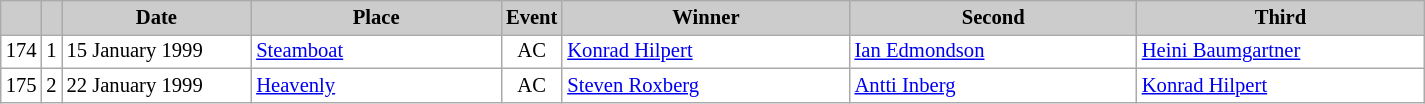<table class="wikitable plainrowheaders" style="background:#fff; font-size:86%; line-height:16px; border:grey solid 1px; border-collapse:collapse;">
<tr style="background:#ccc; text-align:center;">
<th scope="col" style="background:#ccc; width=20 px;"></th>
<th scope="col" style="background:#ccc; width=30 px;"></th>
<th scope="col" style="background:#ccc; width:120px;">Date</th>
<th scope="col" style="background:#ccc; width:160px;">Place</th>
<th scope="col" style="background:#ccc; width:15px;">Event</th>
<th scope="col" style="background:#ccc; width:185px;">Winner</th>
<th scope="col" style="background:#ccc; width:185px;">Second</th>
<th scope="col" style="background:#ccc; width:185px;">Third</th>
</tr>
<tr>
<td align=center>174</td>
<td align=center>1</td>
<td>15 January 1999</td>
<td> <a href='#'>Steamboat</a></td>
<td align=center>AC</td>
<td> <a href='#'>Konrad Hilpert</a></td>
<td> <a href='#'>Ian Edmondson</a></td>
<td> <a href='#'>Heini Baumgartner</a></td>
</tr>
<tr>
<td align=center>175</td>
<td align=center>2</td>
<td>22 January 1999</td>
<td> <a href='#'>Heavenly</a></td>
<td align=center>AC</td>
<td> <a href='#'>Steven Roxberg</a></td>
<td> <a href='#'>Antti Inberg</a></td>
<td> <a href='#'>Konrad Hilpert</a></td>
</tr>
</table>
